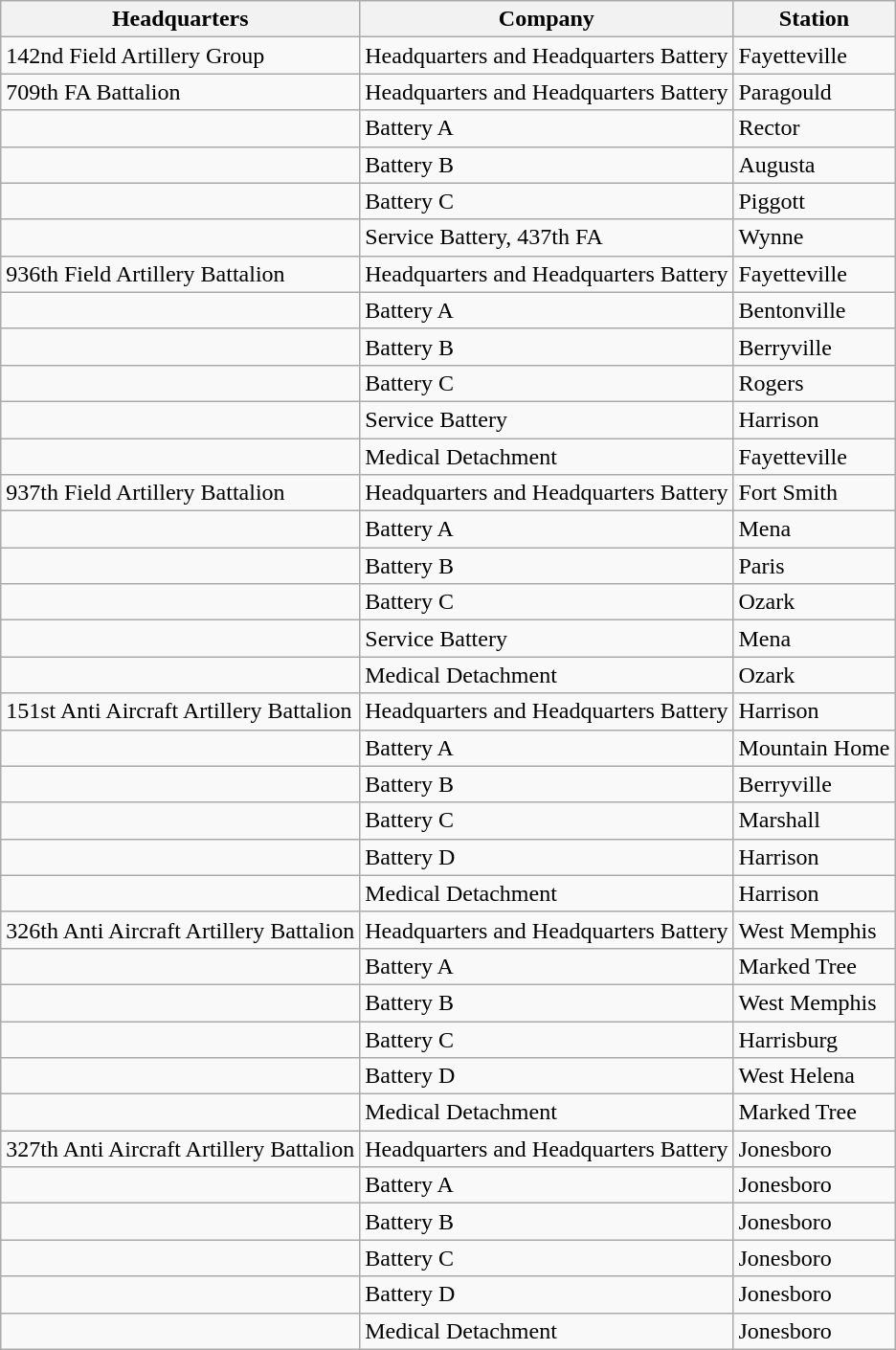<table class="wikitable">
<tr>
<th>Headquarters</th>
<th>Company</th>
<th>Station</th>
</tr>
<tr>
<td>142nd Field Artillery Group</td>
<td>Headquarters and Headquarters Battery</td>
<td>Fayetteville</td>
</tr>
<tr>
<td>709th FA Battalion</td>
<td>Headquarters and Headquarters Battery</td>
<td>Paragould</td>
</tr>
<tr>
<td></td>
<td>Battery A</td>
<td>Rector</td>
</tr>
<tr>
<td></td>
<td>Battery B</td>
<td>Augusta</td>
</tr>
<tr>
<td></td>
<td>Battery C</td>
<td>Piggott</td>
</tr>
<tr>
<td></td>
<td>Service Battery, 437th FA</td>
<td>Wynne</td>
</tr>
<tr>
<td>936th Field Artillery Battalion</td>
<td>Headquarters and Headquarters Battery</td>
<td>Fayetteville</td>
</tr>
<tr>
<td></td>
<td>Battery A</td>
<td>Bentonville</td>
</tr>
<tr>
<td></td>
<td>Battery B</td>
<td>Berryville</td>
</tr>
<tr>
<td></td>
<td>Battery C</td>
<td>Rogers</td>
</tr>
<tr>
<td></td>
<td>Service Battery</td>
<td>Harrison</td>
</tr>
<tr>
<td></td>
<td>Medical Detachment</td>
<td>Fayetteville</td>
</tr>
<tr>
<td>937th Field Artillery Battalion</td>
<td>Headquarters and Headquarters Battery</td>
<td>Fort Smith</td>
</tr>
<tr>
<td></td>
<td>Battery A</td>
<td>Mena</td>
</tr>
<tr>
<td></td>
<td>Battery B</td>
<td>Paris</td>
</tr>
<tr>
<td></td>
<td>Battery C</td>
<td>Ozark</td>
</tr>
<tr>
<td></td>
<td>Service Battery</td>
<td>Mena</td>
</tr>
<tr>
<td></td>
<td>Medical Detachment</td>
<td>Ozark</td>
</tr>
<tr>
<td>151st Anti Aircraft Artillery Battalion</td>
<td>Headquarters and Headquarters Battery</td>
<td>Harrison</td>
</tr>
<tr>
<td></td>
<td>Battery A</td>
<td>Mountain Home</td>
</tr>
<tr>
<td></td>
<td>Battery B</td>
<td>Berryville</td>
</tr>
<tr>
<td></td>
<td>Battery C</td>
<td>Marshall</td>
</tr>
<tr>
<td></td>
<td>Battery D</td>
<td>Harrison</td>
</tr>
<tr>
<td></td>
<td>Medical Detachment</td>
<td>Harrison</td>
</tr>
<tr>
<td>326th Anti Aircraft Artillery Battalion</td>
<td>Headquarters and Headquarters Battery</td>
<td>West Memphis</td>
</tr>
<tr>
<td></td>
<td>Battery A</td>
<td>Marked Tree</td>
</tr>
<tr>
<td></td>
<td>Battery B</td>
<td>West Memphis</td>
</tr>
<tr>
<td></td>
<td>Battery C</td>
<td>Harrisburg</td>
</tr>
<tr>
<td></td>
<td>Battery D</td>
<td>West Helena</td>
</tr>
<tr>
<td></td>
<td>Medical Detachment</td>
<td>Marked Tree</td>
</tr>
<tr>
<td>327th Anti Aircraft Artillery Battalion</td>
<td>Headquarters and Headquarters Battery</td>
<td>Jonesboro</td>
</tr>
<tr>
<td></td>
<td>Battery A</td>
<td>Jonesboro</td>
</tr>
<tr>
<td></td>
<td>Battery B</td>
<td>Jonesboro</td>
</tr>
<tr>
<td></td>
<td>Battery C</td>
<td>Jonesboro</td>
</tr>
<tr>
<td></td>
<td>Battery D</td>
<td>Jonesboro</td>
</tr>
<tr>
<td></td>
<td>Medical Detachment</td>
<td>Jonesboro</td>
</tr>
</table>
